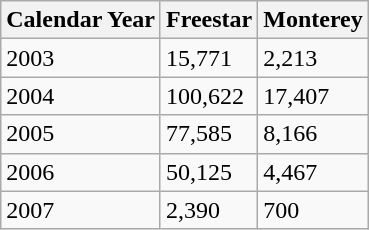<table class="wikitable">
<tr>
<th>Calendar Year</th>
<th>Freestar</th>
<th>Monterey</th>
</tr>
<tr>
<td>2003</td>
<td>15,771</td>
<td>2,213</td>
</tr>
<tr>
<td>2004</td>
<td>100,622</td>
<td>17,407</td>
</tr>
<tr>
<td>2005</td>
<td>77,585</td>
<td>8,166</td>
</tr>
<tr>
<td>2006</td>
<td>50,125</td>
<td>4,467</td>
</tr>
<tr>
<td>2007</td>
<td>2,390</td>
<td>700</td>
</tr>
</table>
